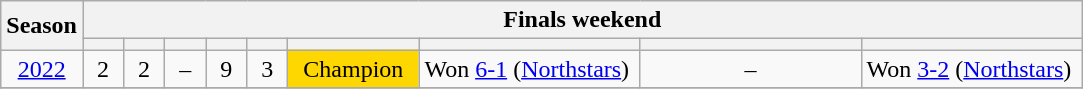<table class="wikitable" style="text-align: center">
<tr>
<th rowspan="2" style="width:40px">Season</th>
<th colspan="9">Finals weekend</th>
</tr>
<tr>
<th width="20px"></th>
<th width="20px"></th>
<th width="20px"></th>
<th width="20px"></th>
<th width="20px"></th>
<th width="80px"></th>
<th width="140px"></th>
<th width="140px"></th>
<th width="140px"></th>
</tr>
<tr>
<td><a href='#'>2022</a></td>
<td>2</td>
<td>2</td>
<td>–</td>
<td>9</td>
<td>3</td>
<td bgcolor="gold">Champion</td>
<td align="left">Won <a href='#'>6-1</a> (<a href='#'>Northstars</a>)</td>
<td>–</td>
<td align="left">Won <a href='#'>3-2</a> (<a href='#'>Northstars</a>)</td>
</tr>
<tr>
</tr>
</table>
